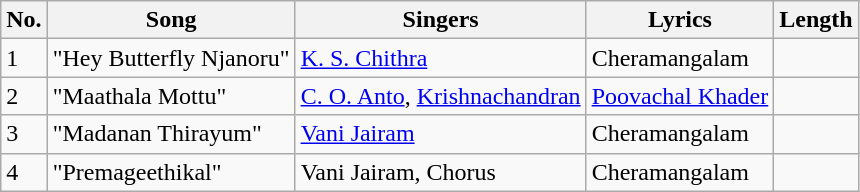<table class="wikitable">
<tr>
<th>No.</th>
<th>Song</th>
<th>Singers</th>
<th>Lyrics</th>
<th>Length</th>
</tr>
<tr>
<td>1</td>
<td>"Hey Butterfly Njanoru"</td>
<td><a href='#'>K. S. Chithra</a></td>
<td>Cheramangalam</td>
<td></td>
</tr>
<tr>
<td>2</td>
<td>"Maathala Mottu"</td>
<td><a href='#'>C. O. Anto</a>, <a href='#'>Krishnachandran</a></td>
<td><a href='#'>Poovachal Khader</a></td>
<td></td>
</tr>
<tr>
<td>3</td>
<td>"Madanan Thirayum"</td>
<td><a href='#'>Vani Jairam</a></td>
<td>Cheramangalam</td>
<td></td>
</tr>
<tr>
<td>4</td>
<td>"Premageethikal"</td>
<td>Vani Jairam, Chorus</td>
<td>Cheramangalam</td>
<td></td>
</tr>
</table>
